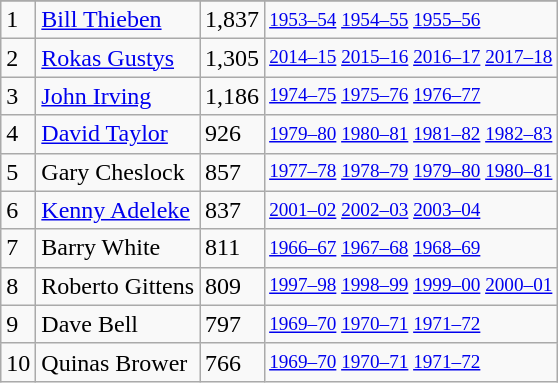<table class="wikitable">
<tr>
</tr>
<tr>
<td>1</td>
<td><a href='#'>Bill Thieben</a></td>
<td>1,837</td>
<td style="font-size:80%;"><a href='#'>1953–54</a> <a href='#'>1954–55</a> <a href='#'>1955–56</a></td>
</tr>
<tr>
<td>2</td>
<td><a href='#'>Rokas Gustys</a></td>
<td>1,305</td>
<td style="font-size:80%;"><a href='#'>2014–15</a> <a href='#'>2015–16</a> <a href='#'>2016–17</a> <a href='#'>2017–18</a></td>
</tr>
<tr>
<td>3</td>
<td><a href='#'>John Irving</a></td>
<td>1,186</td>
<td style="font-size:80%;"><a href='#'>1974–75</a> <a href='#'>1975–76</a> <a href='#'>1976–77</a></td>
</tr>
<tr>
<td>4</td>
<td><a href='#'>David Taylor</a></td>
<td>926</td>
<td style="font-size:80%;"><a href='#'>1979–80</a> <a href='#'>1980–81</a> <a href='#'>1981–82</a> <a href='#'>1982–83</a></td>
</tr>
<tr>
<td>5</td>
<td>Gary Cheslock</td>
<td>857</td>
<td style="font-size:80%;"><a href='#'>1977–78</a> <a href='#'>1978–79</a> <a href='#'>1979–80</a> <a href='#'>1980–81</a></td>
</tr>
<tr>
<td>6</td>
<td><a href='#'>Kenny Adeleke</a></td>
<td>837</td>
<td style="font-size:80%;"><a href='#'>2001–02</a> <a href='#'>2002–03</a> <a href='#'>2003–04</a></td>
</tr>
<tr>
<td>7</td>
<td>Barry White</td>
<td>811</td>
<td style="font-size:80%;"><a href='#'>1966–67</a> <a href='#'>1967–68</a> <a href='#'>1968–69</a></td>
</tr>
<tr>
<td>8</td>
<td>Roberto Gittens</td>
<td>809</td>
<td style="font-size:80%;"><a href='#'>1997–98</a> <a href='#'>1998–99</a> <a href='#'>1999–00</a> <a href='#'>2000–01</a></td>
</tr>
<tr>
<td>9</td>
<td>Dave Bell</td>
<td>797</td>
<td style="font-size:80%;"><a href='#'>1969–70</a> <a href='#'>1970–71</a> <a href='#'>1971–72</a></td>
</tr>
<tr>
<td>10</td>
<td>Quinas Brower</td>
<td>766</td>
<td style="font-size:80%;"><a href='#'>1969–70</a> <a href='#'>1970–71</a> <a href='#'>1971–72</a></td>
</tr>
</table>
